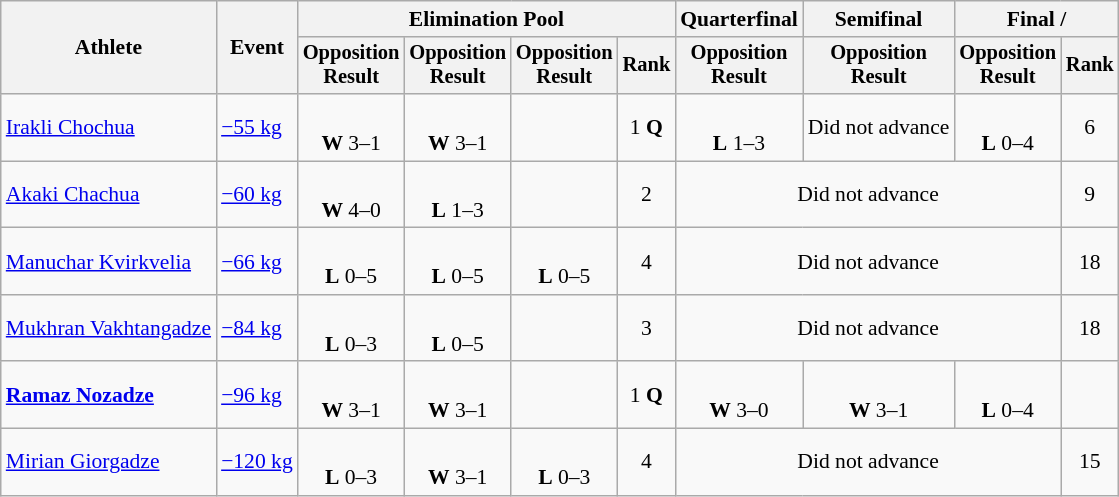<table class="wikitable" style="font-size:90%">
<tr>
<th rowspan="2">Athlete</th>
<th rowspan="2">Event</th>
<th colspan=4>Elimination Pool</th>
<th>Quarterfinal</th>
<th>Semifinal</th>
<th colspan=2>Final / </th>
</tr>
<tr style="font-size: 95%">
<th>Opposition<br>Result</th>
<th>Opposition<br>Result</th>
<th>Opposition<br>Result</th>
<th>Rank</th>
<th>Opposition<br>Result</th>
<th>Opposition<br>Result</th>
<th>Opposition<br>Result</th>
<th>Rank</th>
</tr>
<tr align=center>
<td align=left><a href='#'>Irakli Chochua</a></td>
<td align=left><a href='#'>−55 kg</a></td>
<td><br><strong>W</strong> 3–1 <sup></sup></td>
<td><br><strong>W</strong> 3–1 <sup></sup></td>
<td></td>
<td>1 <strong>Q</strong></td>
<td><br><strong>L</strong> 1–3 <sup></sup></td>
<td>Did not advance</td>
<td><br><strong>L</strong> 0–4 <sup></sup></td>
<td>6</td>
</tr>
<tr align=center>
<td align=left><a href='#'>Akaki Chachua</a></td>
<td align=left><a href='#'>−60 kg</a></td>
<td><br><strong>W</strong> 4–0 <sup></sup></td>
<td><br><strong>L</strong> 1–3 <sup></sup></td>
<td></td>
<td>2</td>
<td colspan=3>Did not advance</td>
<td>9</td>
</tr>
<tr align=center>
<td align=left><a href='#'>Manuchar Kvirkvelia</a></td>
<td align=left><a href='#'>−66 kg</a></td>
<td><br><strong>L</strong> 0–5 <sup></sup></td>
<td><br><strong>L</strong> 0–5 <sup></sup></td>
<td><br><strong>L</strong> 0–5 <sup></sup></td>
<td>4</td>
<td colspan=3>Did not advance</td>
<td>18</td>
</tr>
<tr align=center>
<td align=left><a href='#'>Mukhran Vakhtangadze</a></td>
<td align=left><a href='#'>−84 kg</a></td>
<td><br><strong>L</strong> 0–3 <sup></sup></td>
<td><br><strong>L</strong> 0–5 <sup></sup></td>
<td></td>
<td>3</td>
<td colspan=3>Did not advance</td>
<td>18</td>
</tr>
<tr align=center>
<td align=left><strong><a href='#'>Ramaz Nozadze</a></strong></td>
<td align=left><a href='#'>−96 kg</a></td>
<td><br><strong>W</strong> 3–1 <sup></sup></td>
<td><br><strong>W</strong> 3–1 <sup></sup></td>
<td></td>
<td>1 <strong>Q</strong></td>
<td><br><strong>W</strong> 3–0 <sup></sup></td>
<td><br><strong>W</strong> 3–1 <sup></sup></td>
<td><br><strong>L</strong> 0–4 <sup></sup></td>
<td></td>
</tr>
<tr align=center>
<td align=left><a href='#'>Mirian Giorgadze</a></td>
<td align=left><a href='#'>−120 kg</a></td>
<td><br><strong>L</strong> 0–3 <sup></sup></td>
<td><br><strong>W</strong> 3–1 <sup></sup></td>
<td><br><strong>L</strong> 0–3 <sup></sup></td>
<td>4</td>
<td colspan=3>Did not advance</td>
<td>15</td>
</tr>
</table>
